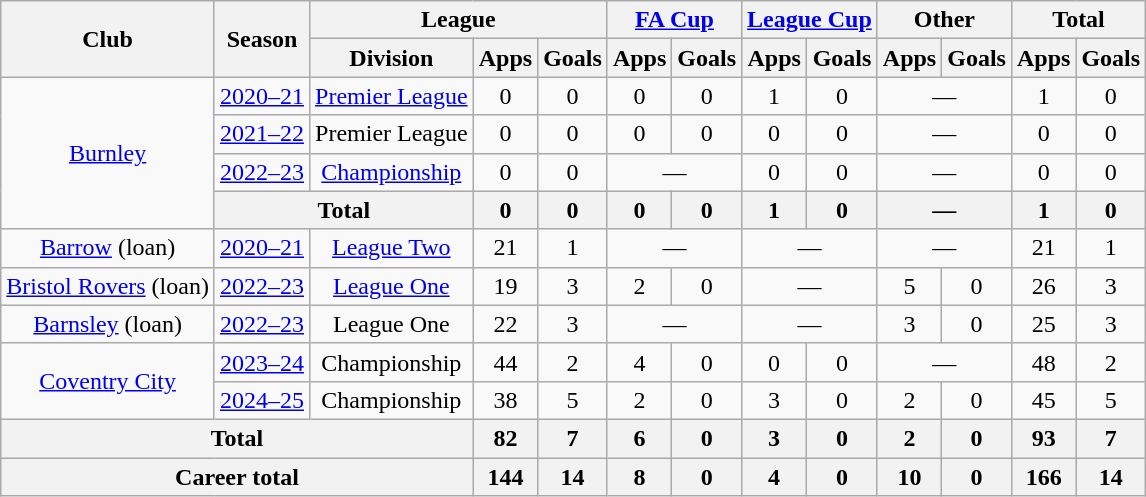<table class=wikitable style="text-align: center">
<tr>
<th rowspan="2">Club</th>
<th rowspan="2">Season</th>
<th colspan="3">League</th>
<th colspan="2"><a href='#'>FA Cup</a></th>
<th colspan="2"><a href='#'>League Cup</a></th>
<th colspan="2">Other</th>
<th colspan="2">Total</th>
</tr>
<tr>
<th>Division</th>
<th>Apps</th>
<th>Goals</th>
<th>Apps</th>
<th>Goals</th>
<th>Apps</th>
<th>Goals</th>
<th>Apps</th>
<th>Goals</th>
<th>Apps</th>
<th>Goals</th>
</tr>
<tr>
<td rowspan="4"><a href='#'>Burnley</a></td>
<td><a href='#'>2020–21</a></td>
<td><a href='#'>Premier League</a></td>
<td>0</td>
<td>0</td>
<td>0</td>
<td>0</td>
<td>1</td>
<td>0</td>
<td colspan="2">—</td>
<td>1</td>
<td>0</td>
</tr>
<tr>
<td><a href='#'>2021–22</a></td>
<td>Premier League</td>
<td>0</td>
<td>0</td>
<td>0</td>
<td>0</td>
<td>0</td>
<td>0</td>
<td colspan="2">—</td>
<td>0</td>
<td>0</td>
</tr>
<tr>
<td><a href='#'>2022–23</a></td>
<td><a href='#'>Championship</a></td>
<td>0</td>
<td>0</td>
<td colspan="2">—</td>
<td>0</td>
<td>0</td>
<td colspan="2">—</td>
<td>0</td>
<td>0</td>
</tr>
<tr>
<th colspan="2">Total</th>
<th>0</th>
<th>0</th>
<th>0</th>
<th>0</th>
<th>1</th>
<th>0</th>
<th colspan="2">—</th>
<th>1</th>
<th>0</th>
</tr>
<tr>
<td><a href='#'>Barrow</a> (loan)</td>
<td><a href='#'>2020–21</a></td>
<td><a href='#'>League Two</a></td>
<td>21</td>
<td>1</td>
<td colspan="2">—</td>
<td colspan="2">—</td>
<td colspan="2">—</td>
<td>21</td>
<td>1</td>
</tr>
<tr>
<td><a href='#'>Bristol Rovers</a> (loan)</td>
<td><a href='#'>2022–23</a></td>
<td><a href='#'>League One</a></td>
<td>19</td>
<td>3</td>
<td>2</td>
<td>0</td>
<td colspan="2">—</td>
<td>5</td>
<td>0</td>
<td>26</td>
<td>3</td>
</tr>
<tr>
<td><a href='#'>Barnsley</a> (loan)</td>
<td><a href='#'>2022–23</a></td>
<td>League One</td>
<td>22</td>
<td>3</td>
<td colspan="2">—</td>
<td colspan="2">—</td>
<td>3</td>
<td>0</td>
<td>25</td>
<td>3</td>
</tr>
<tr>
<td rowspan="2"><a href='#'>Coventry City</a></td>
<td><a href='#'>2023–24</a></td>
<td>Championship</td>
<td>44</td>
<td>2</td>
<td>4</td>
<td>0</td>
<td>0</td>
<td>0</td>
<td colspan="2">—</td>
<td>48</td>
<td>2</td>
</tr>
<tr>
<td><a href='#'>2024–25</a></td>
<td>Championship</td>
<td>38</td>
<td>5</td>
<td>2</td>
<td>0</td>
<td>3</td>
<td>0</td>
<td>2</td>
<td>0</td>
<td>45</td>
<td>5</td>
</tr>
<tr>
<th colspan="3">Total</th>
<th>82</th>
<th>7</th>
<th>6</th>
<th>0</th>
<th>3</th>
<th>0</th>
<th>2</th>
<th>0</th>
<th>93</th>
<th>7</th>
</tr>
<tr>
<th colspan="3">Career total</th>
<th>144</th>
<th>14</th>
<th>8</th>
<th>0</th>
<th>4</th>
<th>0</th>
<th>10</th>
<th>0</th>
<th>166</th>
<th>14</th>
</tr>
</table>
